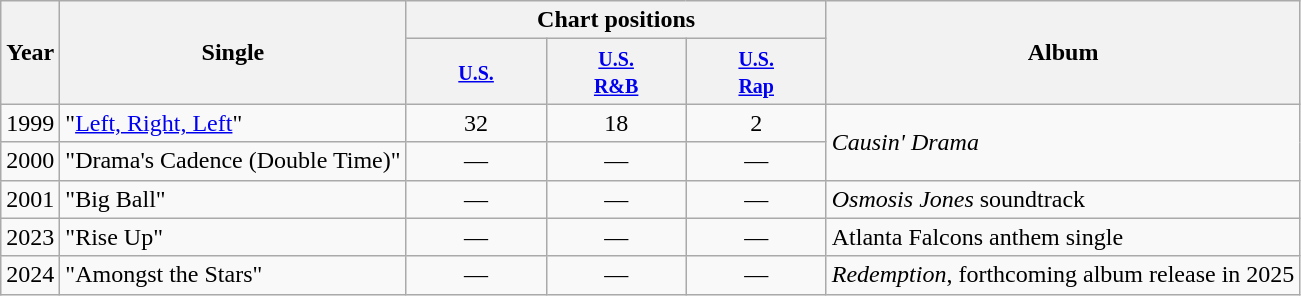<table class="wikitable">
<tr>
<th align="center" rowspan="2">Year</th>
<th align="center" rowspan="2">Single</th>
<th align="center" colspan="3">Chart positions</th>
<th align="center" rowspan="2">Album</th>
</tr>
<tr>
<th width="86"><small><a href='#'>U.S.</a></small></th>
<th width="86"><small><a href='#'>U.S.<br>R&B</a></small></th>
<th width="86"><small><a href='#'>U.S.<br>Rap</a> </small></th>
</tr>
<tr>
<td align="center" rowspan="1">1999</td>
<td>"<a href='#'>Left, Right, Left</a>"</td>
<td align="center">32</td>
<td align="center">18</td>
<td align="center">2</td>
<td rowspan="2"><em>Causin' Drama</em></td>
</tr>
<tr>
<td align="center" rowspan="1">2000</td>
<td>"Drama's Cadence (Double Time)"</td>
<td align="center">—</td>
<td align="center">—</td>
<td align="center">—</td>
</tr>
<tr>
<td align="center" rowspan="1">2001</td>
<td>"Big Ball"</td>
<td align="center">—</td>
<td align="center">—</td>
<td align="center">—</td>
<td rowspan="1"><em>Osmosis Jones</em> soundtrack</td>
</tr>
<tr>
<td align="center" rowspan="1">2023</td>
<td>"Rise Up"</td>
<td align="center">—</td>
<td align="center">—</td>
<td align="center">—</td>
<td rowspan="1">Atlanta Falcons anthem single</td>
</tr>
<tr>
<td align="center" rowspan="1">2024</td>
<td>"Amongst the Stars"</td>
<td align="center">—</td>
<td align="center">—</td>
<td align="center">—</td>
<td rowspan="1"><em>Redemption</em>, forthcoming album release in 2025</td>
</tr>
</table>
